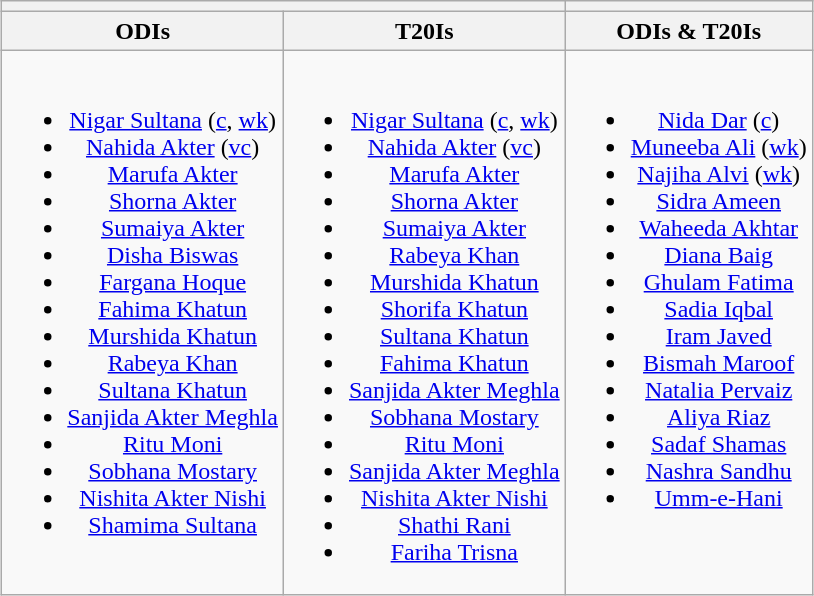<table class="wikitable" style="text-align:center; margin:auto">
<tr>
<th colspan=2></th>
<th colspan=2></th>
</tr>
<tr>
<th>ODIs</th>
<th>T20Is</th>
<th>ODIs & T20Is</th>
</tr>
<tr style="vertical-align:top">
<td><br><ul><li><a href='#'>Nigar Sultana</a> (<a href='#'>c</a>, <a href='#'>wk</a>)</li><li><a href='#'>Nahida Akter</a> (<a href='#'>vc</a>)</li><li><a href='#'>Marufa Akter</a></li><li><a href='#'>Shorna Akter</a></li><li><a href='#'>Sumaiya Akter</a></li><li><a href='#'>Disha Biswas</a></li><li><a href='#'>Fargana Hoque</a></li><li><a href='#'>Fahima Khatun</a></li><li><a href='#'>Murshida Khatun</a></li><li><a href='#'>Rabeya Khan</a></li><li><a href='#'>Sultana Khatun</a></li><li><a href='#'>Sanjida Akter Meghla</a></li><li><a href='#'>Ritu Moni</a></li><li><a href='#'>Sobhana Mostary</a></li><li><a href='#'>Nishita Akter Nishi</a></li><li><a href='#'>Shamima Sultana</a></li></ul></td>
<td><br><ul><li><a href='#'>Nigar Sultana</a> (<a href='#'>c</a>, <a href='#'>wk</a>)</li><li><a href='#'>Nahida Akter</a> (<a href='#'>vc</a>)</li><li><a href='#'>Marufa Akter</a></li><li><a href='#'>Shorna Akter</a></li><li><a href='#'>Sumaiya Akter</a></li><li><a href='#'>Rabeya Khan</a></li><li><a href='#'>Murshida Khatun</a></li><li><a href='#'>Shorifa Khatun</a></li><li><a href='#'>Sultana Khatun</a></li><li><a href='#'>Fahima Khatun</a></li><li><a href='#'>Sanjida Akter Meghla</a></li><li><a href='#'>Sobhana Mostary</a></li><li><a href='#'>Ritu Moni</a></li><li><a href='#'>Sanjida Akter Meghla</a></li><li><a href='#'>Nishita Akter Nishi</a></li><li><a href='#'>Shathi Rani</a></li><li><a href='#'>Fariha Trisna</a></li></ul></td>
<td><br><ul><li><a href='#'>Nida Dar</a> (<a href='#'>c</a>)</li><li><a href='#'>Muneeba Ali</a> (<a href='#'>wk</a>)</li><li><a href='#'>Najiha Alvi</a> (<a href='#'>wk</a>)</li><li><a href='#'>Sidra Ameen</a></li><li><a href='#'>Waheeda Akhtar</a></li><li><a href='#'>Diana Baig</a></li><li><a href='#'>Ghulam Fatima</a></li><li><a href='#'>Sadia Iqbal</a></li><li><a href='#'>Iram Javed</a></li><li><a href='#'>Bismah Maroof</a></li><li><a href='#'>Natalia Pervaiz</a></li><li><a href='#'>Aliya Riaz</a></li><li><a href='#'>Sadaf Shamas</a></li><li><a href='#'>Nashra Sandhu</a></li><li><a href='#'>Umm-e-Hani</a></li></ul></td>
</tr>
</table>
